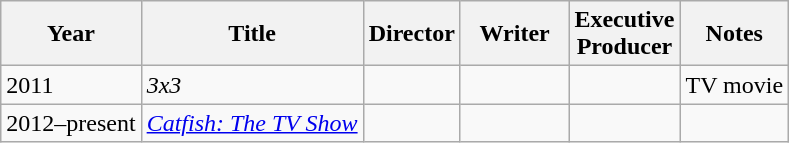<table class="wikitable">
<tr>
<th>Year</th>
<th>Title</th>
<th>Director</th>
<th width=65>Writer</th>
<th>Executive<br>Producer</th>
<th>Notes</th>
</tr>
<tr>
<td>2011</td>
<td><em>3x3</em></td>
<td></td>
<td></td>
<td></td>
<td>TV movie</td>
</tr>
<tr>
<td>2012–present</td>
<td><em><a href='#'>Catfish: The TV Show</a></em></td>
<td></td>
<td></td>
<td></td>
<td></td>
</tr>
</table>
